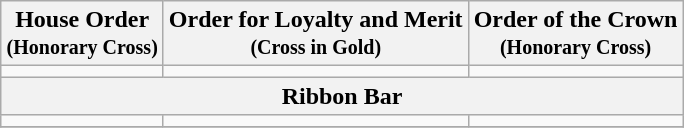<table class="wikitable" style="margin:1em auto;">
<tr>
<th>House Order<br><small>(Honorary Cross)</small></th>
<th>Order for Loyalty and Merit<br><small>(Cross in Gold)</small></th>
<th>Order of the Crown<br><small>(Honorary Cross)</small></th>
</tr>
<tr>
<td></td>
<td></td>
<td></td>
</tr>
<tr>
<th colspan="3">Ribbon Bar</th>
</tr>
<tr>
<td></td>
<td></td>
<td></td>
</tr>
<tr>
</tr>
</table>
